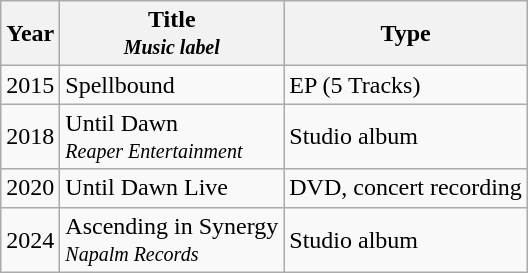<table class="wikitable">
<tr>
<th>Year</th>
<th>Title<br><em><small>Music label</small></em></th>
<th>Type</th>
</tr>
<tr>
<td>2015</td>
<td>Spellbound</td>
<td>EP (5 Tracks)</td>
</tr>
<tr>
<td>2018</td>
<td>Until Dawn<br><em><small>Reaper Entertainment</small></em></td>
<td>Studio album</td>
</tr>
<tr>
<td>2020</td>
<td>Until Dawn Live</td>
<td>DVD, concert recording</td>
</tr>
<tr>
<td>2024</td>
<td>Ascending in Synergy<br><em><small>Napalm Records</small></em></td>
<td>Studio album</td>
</tr>
</table>
